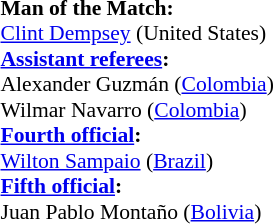<table width=50% style="font-size:90%">
<tr>
<td><br><strong>Man of the Match:</strong>
<br><a href='#'>Clint Dempsey</a> (United States)<br><strong><a href='#'>Assistant referees</a>:</strong>
<br>Alexander Guzmán (<a href='#'>Colombia</a>)
<br>Wilmar Navarro (<a href='#'>Colombia</a>)
<br><strong><a href='#'>Fourth official</a>:</strong>
<br><a href='#'>Wilton Sampaio</a> (<a href='#'>Brazil</a>)
<br><strong><a href='#'>Fifth official</a>:</strong>
<br>Juan Pablo Montaño (<a href='#'>Bolivia</a>)</td>
</tr>
</table>
